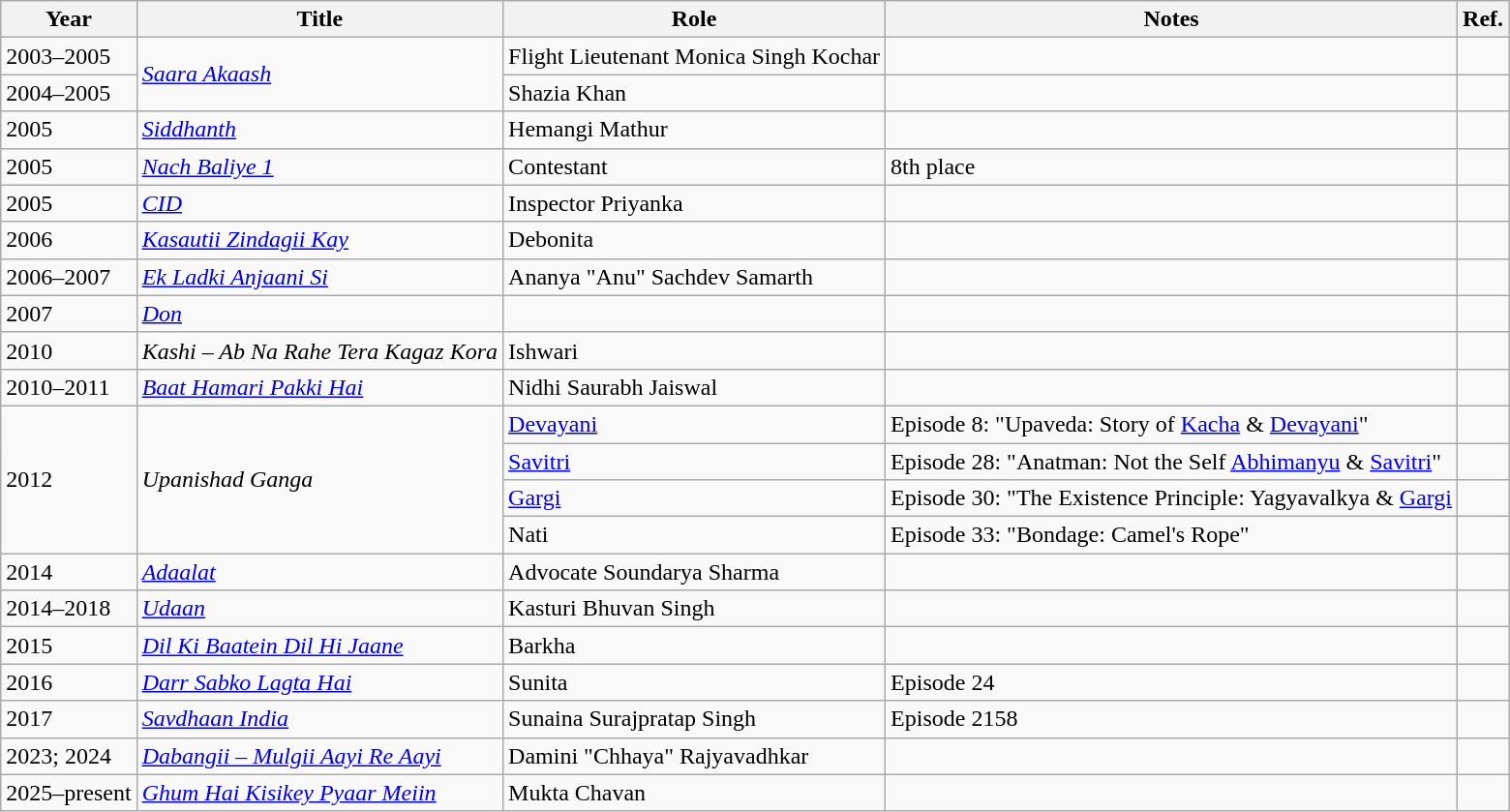<table class="wikitable sortable">
<tr>
<th>Year</th>
<th>Title</th>
<th>Role</th>
<th class="unsortable">Notes</th>
<th class="unsortable">Ref.</th>
</tr>
<tr>
<td>2003–2005</td>
<td rowspan="2"><em><a href='#'>Saara Akaash</a></em></td>
<td>Flight Lieutenant Monica Singh Kochar</td>
<td></td>
<td></td>
</tr>
<tr>
<td>2004–2005</td>
<td>Shazia Khan</td>
<td></td>
<td></td>
</tr>
<tr>
<td>2005</td>
<td><em><a href='#'> Siddhanth</a></em></td>
<td>Hemangi Mathur</td>
<td></td>
<td></td>
</tr>
<tr>
<td>2005</td>
<td><em><a href='#'>Nach Baliye 1</a></em></td>
<td>Contestant</td>
<td>8th place</td>
<td></td>
</tr>
<tr>
<td>2005</td>
<td><em><a href='#'>CID</a></em></td>
<td>Inspector Priyanka</td>
<td></td>
<td></td>
</tr>
<tr>
<td>2006</td>
<td><em><a href='#'>Kasautii Zindagii Kay</a></em></td>
<td>Debonita</td>
<td></td>
<td></td>
</tr>
<tr>
<td>2006–2007</td>
<td><em><a href='#'>Ek Ladki Anjaani Si</a></em></td>
<td>Ananya "Anu" Sachdev Samarth</td>
<td></td>
<td></td>
</tr>
<tr>
<td>2007</td>
<td><em><a href='#'>Don</a></em></td>
<td></td>
<td></td>
<td></td>
</tr>
<tr>
<td>2010</td>
<td><em>Kashi – Ab Na Rahe Tera Kagaz Kora</em></td>
<td>Ishwari</td>
<td></td>
<td></td>
</tr>
<tr>
<td>2010–2011</td>
<td><em><a href='#'>Baat Hamari Pakki Hai</a></em></td>
<td>Nidhi Saurabh Jaiswal</td>
<td></td>
<td></td>
</tr>
<tr>
<td rowspan="4">2012</td>
<td rowspan="4"><em>Upanishad Ganga</em></td>
<td><a href='#'>Devayani</a></td>
<td>Episode 8: "Upaveda: Story of <a href='#'>Kacha</a> & <a href='#'>Devayani</a>"</td>
<td></td>
</tr>
<tr>
<td><a href='#'>Savitri</a></td>
<td>Episode 28: "Anatman: Not the Self <a href='#'>Abhimanyu</a> & <a href='#'>Savitri</a>"</td>
<td></td>
</tr>
<tr>
<td><a href='#'>Gargi</a></td>
<td>Episode 30: "The Existence Principle: Yagyavalkya & <a href='#'>Gargi</a></td>
<td></td>
</tr>
<tr>
<td>Nati</td>
<td>Episode 33: "Bondage: Camel's Rope"</td>
<td></td>
</tr>
<tr>
<td>2014</td>
<td><em><a href='#'>Adaalat</a></em></td>
<td>Advocate Soundarya Sharma</td>
<td></td>
<td></td>
</tr>
<tr>
<td>2014–2018</td>
<td><em><a href='#'>Udaan</a></em></td>
<td>Kasturi Bhuvan Singh</td>
<td></td>
<td></td>
</tr>
<tr>
<td>2015</td>
<td><em><a href='#'>Dil Ki Baatein Dil Hi Jaane</a></em></td>
<td>Barkha</td>
<td></td>
<td></td>
</tr>
<tr>
<td>2016</td>
<td><em><a href='#'>Darr Sabko Lagta Hai</a></em></td>
<td>Sunita</td>
<td>Episode 24</td>
<td></td>
</tr>
<tr>
<td>2017</td>
<td><em><a href='#'>Savdhaan India</a></em></td>
<td>Sunaina Surajpratap Singh</td>
<td>Episode 2158</td>
<td></td>
</tr>
<tr>
<td>2023; 2024</td>
<td><em><a href='#'>Dabangii – Mulgii Aayi Re Aayi</a></em></td>
<td>Damini "Chhaya" Rajyavadhkar</td>
<td></td>
<td></td>
</tr>
<tr>
<td>2025–present</td>
<td><em><a href='#'>Ghum Hai Kisikey Pyaar Meiin</a></em></td>
<td>Mukta Chavan</td>
<td></td>
<td></td>
</tr>
</table>
